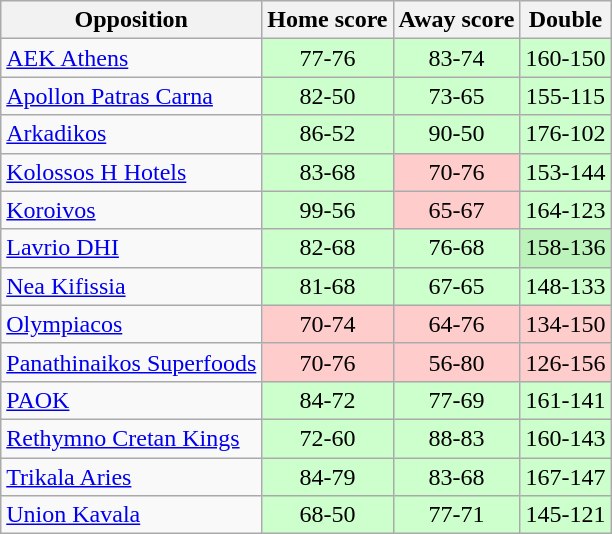<table class="wikitable" style="text-align: center;">
<tr>
<th>Opposition</th>
<th>Home score</th>
<th>Away score</th>
<th>Double</th>
</tr>
<tr>
<td align="left"><a href='#'>AEK Athens</a></td>
<td bgcolor=#cfc>77-76</td>
<td bgcolor=#cfc>83-74</td>
<td bgcolor=#cfc>160-150</td>
</tr>
<tr>
<td align="left"><a href='#'>Apollon Patras Carna</a></td>
<td bgcolor=#cfc>82-50</td>
<td bgcolor=#cfc>73-65</td>
<td bgcolor=#cfc>155-115</td>
</tr>
<tr>
<td align="left"><a href='#'>Arkadikos</a></td>
<td bgcolor=#cfc>86-52</td>
<td bgcolor=#cfc>90-50</td>
<td bgcolor=#cfc>176-102</td>
</tr>
<tr>
<td align="left"><a href='#'>Kolossos H Hotels</a></td>
<td bgcolor=#cfc>83-68</td>
<td bgcolor=#fcc>70-76</td>
<td bgcolor=#cfc>153-144</td>
</tr>
<tr>
<td align="left"><a href='#'>Koroivos</a></td>
<td bgcolor=#cfc>99-56</td>
<td bgcolor=#fcc>65-67</td>
<td bgcolor=#cfc>164-123</td>
</tr>
<tr>
<td align="left"><a href='#'>Lavrio DHI</a></td>
<td bgcolor=#cfc>82-68</td>
<td bgcolor=#cfc>76-68</td>
<td bgcolor=#BBF3BB>158-136</td>
</tr>
<tr>
<td align="left"><a href='#'>Nea Kifissia</a></td>
<td bgcolor=#cfc>81-68</td>
<td bgcolor=#cfc>67-65</td>
<td bgcolor=#cfc>148-133</td>
</tr>
<tr>
<td align="left"><a href='#'>Olympiacos</a></td>
<td bgcolor=#fcc>70-74</td>
<td bgcolor=#fcc>64-76</td>
<td bgcolor=#fcc>134-150</td>
</tr>
<tr>
<td align="left"><a href='#'>Panathinaikos Superfoods</a></td>
<td bgcolor=#fcc>70-76</td>
<td bgcolor=#fcc>56-80</td>
<td bgcolor=#fcc>126-156</td>
</tr>
<tr>
<td align="left"><a href='#'>PAOK</a></td>
<td bgcolor=#cfc>84-72</td>
<td bgcolor=#cfc>77-69</td>
<td bgcolor=#cfc>161-141</td>
</tr>
<tr>
<td align="left"><a href='#'>Rethymno Cretan Kings</a></td>
<td bgcolor=#cfc>72-60</td>
<td bgcolor=#cfc>88-83</td>
<td bgcolor=#cfc>160-143</td>
</tr>
<tr>
<td align="left"><a href='#'>Trikala Aries</a></td>
<td bgcolor=#cfc>84-79</td>
<td bgcolor=#cfc>83-68</td>
<td bgcolor=#cfc>167-147</td>
</tr>
<tr>
<td align="left"><a href='#'>Union Kavala</a></td>
<td bgcolor=#cfc>68-50</td>
<td bgcolor=#cfc>77-71</td>
<td bgcolor=#cfc>145-121</td>
</tr>
</table>
